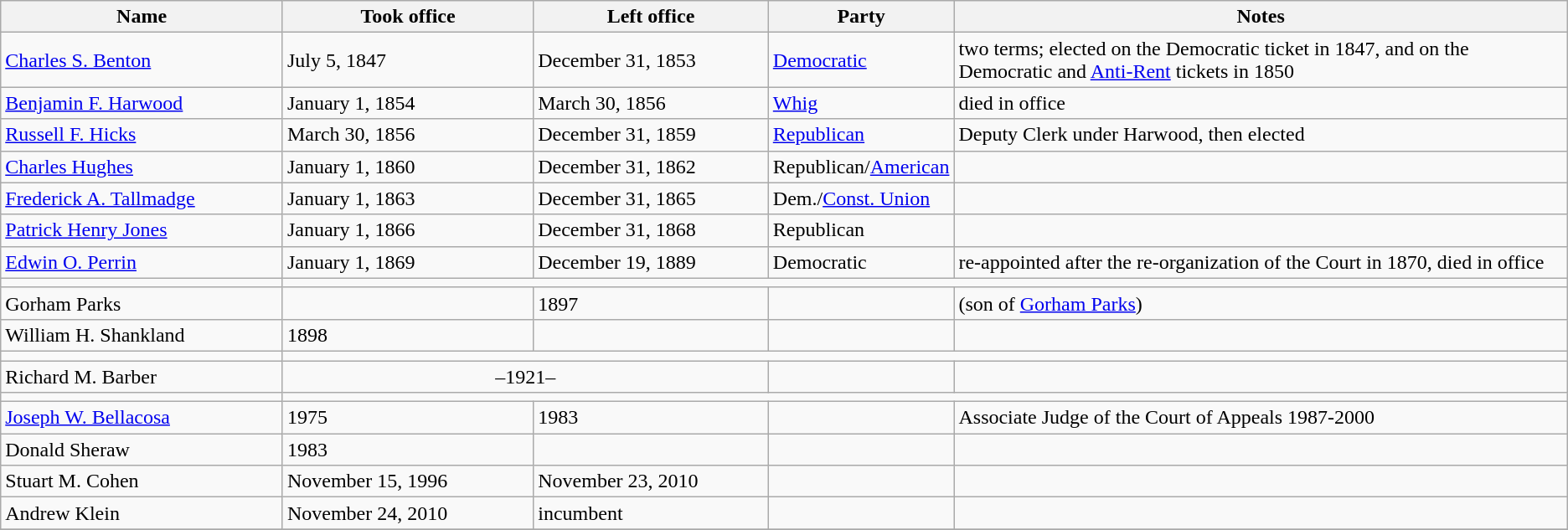<table class="wikitable">
<tr>
<th width="18%">Name</th>
<th width="16%">Took office</th>
<th width="15%">Left office</th>
<th>Party</th>
<th>Notes</th>
</tr>
<tr>
<td><a href='#'>Charles S. Benton</a></td>
<td>July 5, 1847</td>
<td>December 31, 1853</td>
<td><a href='#'>Democratic</a></td>
<td>two terms; elected on the Democratic ticket in 1847, and on the Democratic and <a href='#'>Anti-Rent</a> tickets in 1850</td>
</tr>
<tr>
<td><a href='#'>Benjamin F. Harwood</a></td>
<td>January 1, 1854</td>
<td>March 30, 1856</td>
<td><a href='#'>Whig</a></td>
<td>died in office</td>
</tr>
<tr>
<td><a href='#'>Russell F. Hicks</a></td>
<td>March 30, 1856</td>
<td>December 31, 1859</td>
<td><a href='#'>Republican</a></td>
<td>Deputy Clerk under Harwood, then elected</td>
</tr>
<tr>
<td><a href='#'>Charles Hughes</a></td>
<td>January 1, 1860</td>
<td>December 31, 1862</td>
<td>Republican/<a href='#'>American</a></td>
<td></td>
</tr>
<tr>
<td><a href='#'>Frederick A. Tallmadge</a></td>
<td>January 1, 1863</td>
<td>December 31, 1865</td>
<td>Dem./<a href='#'>Const. Union</a></td>
<td></td>
</tr>
<tr>
<td><a href='#'>Patrick Henry Jones</a></td>
<td>January 1, 1866</td>
<td>December 31, 1868</td>
<td>Republican</td>
<td></td>
</tr>
<tr>
<td><a href='#'>Edwin O. Perrin</a></td>
<td>January 1, 1869</td>
<td>December 19, 1889</td>
<td>Democratic</td>
<td>re-appointed after the re-organization of the Court in 1870, died in office</td>
</tr>
<tr>
<td></td>
</tr>
<tr>
<td>Gorham Parks</td>
<td></td>
<td>1897</td>
<td></td>
<td>(son of <a href='#'>Gorham Parks</a>)</td>
</tr>
<tr>
<td>William H. Shankland</td>
<td>1898</td>
<td></td>
<td></td>
<td></td>
</tr>
<tr>
<td></td>
</tr>
<tr>
<td>Richard M. Barber</td>
<td colspan="2" align="center">–1921–</td>
<td></td>
<td></td>
</tr>
<tr>
<td></td>
</tr>
<tr>
<td><a href='#'>Joseph W. Bellacosa</a></td>
<td>1975</td>
<td>1983</td>
<td></td>
<td>Associate Judge of the Court of Appeals 1987-2000</td>
</tr>
<tr>
<td>Donald Sheraw</td>
<td>1983</td>
<td></td>
<td></td>
<td></td>
</tr>
<tr>
<td>Stuart M. Cohen</td>
<td>November 15, 1996</td>
<td>November 23, 2010</td>
<td></td>
<td></td>
</tr>
<tr>
<td>Andrew Klein</td>
<td>November 24, 2010</td>
<td>incumbent</td>
<td></td>
<td></td>
</tr>
<tr>
</tr>
</table>
